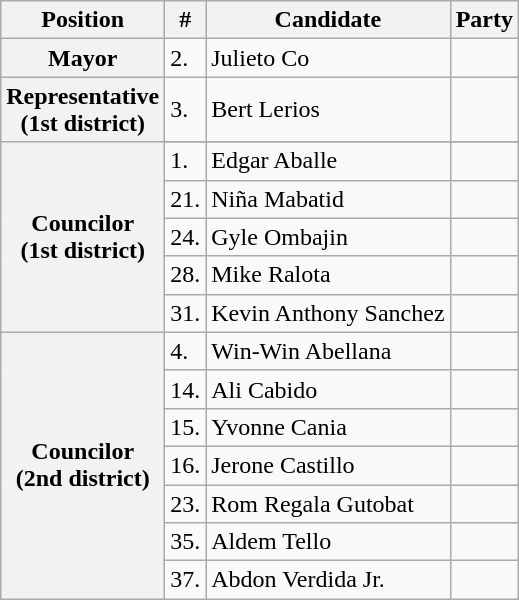<table class="wikitable plainrowheaders" style=font-size:90%">
<tr>
<th>Position</th>
<th>#</th>
<th>Candidate</th>
<th colspan="2">Party</th>
</tr>
<tr>
<th scope="row">Mayor</th>
<td>2.</td>
<td>Julieto Co</td>
<td></td>
</tr>
<tr>
<th scope="row" rowspan="1">Representative<br>(1st district)</th>
<td>3.</td>
<td>Bert Lerios</td>
<td></td>
</tr>
<tr>
<th scope="row" rowspan="6">Councilor<br>(1st district)</th>
</tr>
<tr>
<td>1.</td>
<td>Edgar Aballe</td>
<td></td>
</tr>
<tr>
<td>21.</td>
<td>Niña Mabatid</td>
<td></td>
</tr>
<tr>
<td>24.</td>
<td>Gyle Ombajin</td>
<td></td>
</tr>
<tr>
<td>28.</td>
<td>Mike Ralota</td>
<td></td>
</tr>
<tr>
<td>31.</td>
<td>Kevin Anthony Sanchez</td>
<td></td>
</tr>
<tr>
<th scope="row" rowspan="8">Councilor<br>(2nd district)</th>
<td>4.</td>
<td>Win-Win Abellana</td>
<td></td>
</tr>
<tr>
<td>14.</td>
<td>Ali Cabido</td>
<td></td>
</tr>
<tr>
<td>15.</td>
<td>Yvonne Cania</td>
<td></td>
</tr>
<tr>
<td>16.</td>
<td>Jerone Castillo</td>
<td></td>
</tr>
<tr>
<td>23.</td>
<td>Rom Regala Gutobat</td>
<td></td>
</tr>
<tr>
<td>35.</td>
<td>Aldem Tello</td>
<td></td>
</tr>
<tr>
<td>37.</td>
<td>Abdon Verdida Jr.</td>
<td></td>
</tr>
</table>
